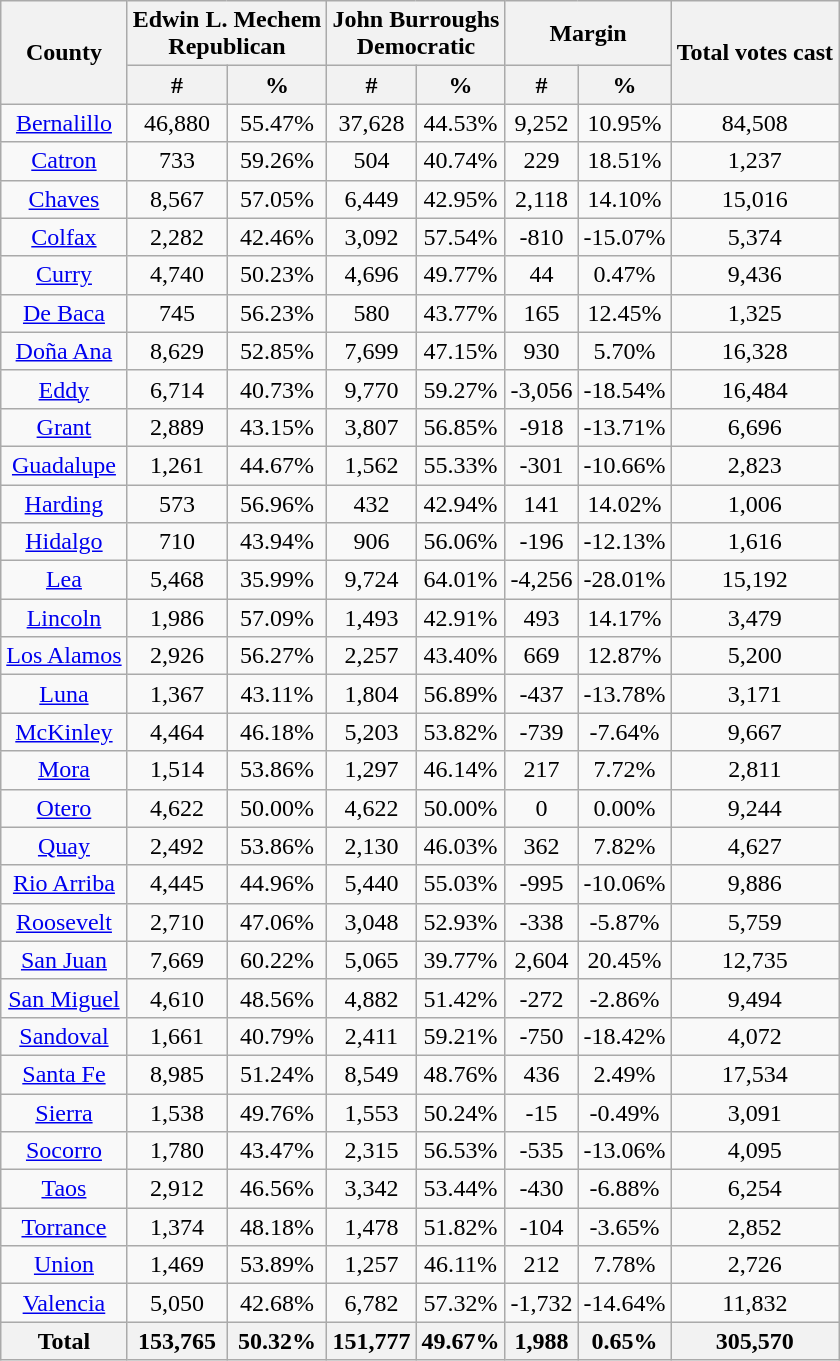<table class="wikitable sortable" style="text-align:center">
<tr>
<th style="text-align:center;" rowspan="2">County</th>
<th style="text-align:center;" colspan="2">Edwin L. Mechem<br>Republican</th>
<th style="text-align:center;" colspan="2">John Burroughs<br>Democratic</th>
<th style="text-align:center;" colspan="2">Margin</th>
<th style="text-align:center;" rowspan="2">Total votes cast</th>
</tr>
<tr>
<th style="text-align:center;" data-sort-type="number">#</th>
<th style="text-align:center;" data-sort-type="number">%</th>
<th style="text-align:center;" data-sort-type="number">#</th>
<th style="text-align:center;" data-sort-type="number">%</th>
<th style="text-align:center;" data-sort-type="number">#</th>
<th style="text-align:center;" data-sort-type="number">%</th>
</tr>
<tr style="text-align:center;">
<td><a href='#'>Bernalillo</a></td>
<td>46,880</td>
<td>55.47%</td>
<td>37,628</td>
<td>44.53%</td>
<td>9,252</td>
<td>10.95%</td>
<td>84,508</td>
</tr>
<tr style="text-align:center;">
<td><a href='#'>Catron</a></td>
<td>733</td>
<td>59.26%</td>
<td>504</td>
<td>40.74%</td>
<td>229</td>
<td>18.51%</td>
<td>1,237</td>
</tr>
<tr style="text-align:center;">
<td><a href='#'>Chaves</a></td>
<td>8,567</td>
<td>57.05%</td>
<td>6,449</td>
<td>42.95%</td>
<td>2,118</td>
<td>14.10%</td>
<td>15,016</td>
</tr>
<tr style="text-align:center;">
<td><a href='#'>Colfax</a></td>
<td>2,282</td>
<td>42.46%</td>
<td>3,092</td>
<td>57.54%</td>
<td>-810</td>
<td>-15.07%</td>
<td>5,374</td>
</tr>
<tr style="text-align:center;">
<td><a href='#'>Curry</a></td>
<td>4,740</td>
<td>50.23%</td>
<td>4,696</td>
<td>49.77%</td>
<td>44</td>
<td>0.47%</td>
<td>9,436</td>
</tr>
<tr style="text-align:center;">
<td><a href='#'>De Baca</a></td>
<td>745</td>
<td>56.23%</td>
<td>580</td>
<td>43.77%</td>
<td>165</td>
<td>12.45%</td>
<td>1,325</td>
</tr>
<tr style="text-align:center;">
<td><a href='#'>Doña Ana</a></td>
<td>8,629</td>
<td>52.85%</td>
<td>7,699</td>
<td>47.15%</td>
<td>930</td>
<td>5.70%</td>
<td>16,328</td>
</tr>
<tr style="text-align:center;">
<td><a href='#'>Eddy</a></td>
<td>6,714</td>
<td>40.73%</td>
<td>9,770</td>
<td>59.27%</td>
<td>-3,056</td>
<td>-18.54%</td>
<td>16,484</td>
</tr>
<tr style="text-align:center;">
<td><a href='#'>Grant</a></td>
<td>2,889</td>
<td>43.15%</td>
<td>3,807</td>
<td>56.85%</td>
<td>-918</td>
<td>-13.71%</td>
<td>6,696</td>
</tr>
<tr style="text-align:center;">
<td><a href='#'>Guadalupe</a></td>
<td>1,261</td>
<td>44.67%</td>
<td>1,562</td>
<td>55.33%</td>
<td>-301</td>
<td>-10.66%</td>
<td>2,823</td>
</tr>
<tr style="text-align:center;">
<td><a href='#'>Harding</a></td>
<td>573</td>
<td>56.96%</td>
<td>432</td>
<td>42.94%</td>
<td>141</td>
<td>14.02%</td>
<td>1,006</td>
</tr>
<tr style="text-align:center;">
<td><a href='#'>Hidalgo</a></td>
<td>710</td>
<td>43.94%</td>
<td>906</td>
<td>56.06%</td>
<td>-196</td>
<td>-12.13%</td>
<td>1,616</td>
</tr>
<tr style="text-align:center;">
<td><a href='#'>Lea</a></td>
<td>5,468</td>
<td>35.99%</td>
<td>9,724</td>
<td>64.01%</td>
<td>-4,256</td>
<td>-28.01%</td>
<td>15,192</td>
</tr>
<tr style="text-align:center;">
<td><a href='#'>Lincoln</a></td>
<td>1,986</td>
<td>57.09%</td>
<td>1,493</td>
<td>42.91%</td>
<td>493</td>
<td>14.17%</td>
<td>3,479</td>
</tr>
<tr style="text-align:center;">
<td><a href='#'>Los Alamos</a></td>
<td>2,926</td>
<td>56.27%</td>
<td>2,257</td>
<td>43.40%</td>
<td>669</td>
<td>12.87%</td>
<td>5,200</td>
</tr>
<tr style="text-align:center;">
<td><a href='#'>Luna</a></td>
<td>1,367</td>
<td>43.11%</td>
<td>1,804</td>
<td>56.89%</td>
<td>-437</td>
<td>-13.78%</td>
<td>3,171</td>
</tr>
<tr style="text-align:center;">
<td><a href='#'>McKinley</a></td>
<td>4,464</td>
<td>46.18%</td>
<td>5,203</td>
<td>53.82%</td>
<td>-739</td>
<td>-7.64%</td>
<td>9,667</td>
</tr>
<tr style="text-align:center;">
<td><a href='#'>Mora</a></td>
<td>1,514</td>
<td>53.86%</td>
<td>1,297</td>
<td>46.14%</td>
<td>217</td>
<td>7.72%</td>
<td>2,811</td>
</tr>
<tr style="text-align:center;">
<td><a href='#'>Otero</a></td>
<td>4,622</td>
<td>50.00%</td>
<td>4,622</td>
<td>50.00%</td>
<td>0</td>
<td>0.00%</td>
<td>9,244</td>
</tr>
<tr style="text-align:center;">
<td><a href='#'>Quay</a></td>
<td>2,492</td>
<td>53.86%</td>
<td>2,130</td>
<td>46.03%</td>
<td>362</td>
<td>7.82%</td>
<td>4,627</td>
</tr>
<tr style="text-align:center;">
<td><a href='#'>Rio Arriba</a></td>
<td>4,445</td>
<td>44.96%</td>
<td>5,440</td>
<td>55.03%</td>
<td>-995</td>
<td>-10.06%</td>
<td>9,886</td>
</tr>
<tr style="text-align:center;">
<td><a href='#'>Roosevelt</a></td>
<td>2,710</td>
<td>47.06%</td>
<td>3,048</td>
<td>52.93%</td>
<td>-338</td>
<td>-5.87%</td>
<td>5,759</td>
</tr>
<tr style="text-align:center;">
<td><a href='#'>San Juan</a></td>
<td>7,669</td>
<td>60.22%</td>
<td>5,065</td>
<td>39.77%</td>
<td>2,604</td>
<td>20.45%</td>
<td>12,735</td>
</tr>
<tr style="text-align:center;">
<td><a href='#'>San Miguel</a></td>
<td>4,610</td>
<td>48.56%</td>
<td>4,882</td>
<td>51.42%</td>
<td>-272</td>
<td>-2.86%</td>
<td>9,494</td>
</tr>
<tr style="text-align:center;">
<td><a href='#'>Sandoval</a></td>
<td>1,661</td>
<td>40.79%</td>
<td>2,411</td>
<td>59.21%</td>
<td>-750</td>
<td>-18.42%</td>
<td>4,072</td>
</tr>
<tr style="text-align:center;">
<td><a href='#'>Santa Fe</a></td>
<td>8,985</td>
<td>51.24%</td>
<td>8,549</td>
<td>48.76%</td>
<td>436</td>
<td>2.49%</td>
<td>17,534</td>
</tr>
<tr style="text-align:center;">
<td><a href='#'>Sierra</a></td>
<td>1,538</td>
<td>49.76%</td>
<td>1,553</td>
<td>50.24%</td>
<td>-15</td>
<td>-0.49%</td>
<td>3,091</td>
</tr>
<tr style="text-align:center;">
<td><a href='#'>Socorro</a></td>
<td>1,780</td>
<td>43.47%</td>
<td>2,315</td>
<td>56.53%</td>
<td>-535</td>
<td>-13.06%</td>
<td>4,095</td>
</tr>
<tr style="text-align:center;">
<td><a href='#'>Taos</a></td>
<td>2,912</td>
<td>46.56%</td>
<td>3,342</td>
<td>53.44%</td>
<td>-430</td>
<td>-6.88%</td>
<td>6,254</td>
</tr>
<tr style="text-align:center;">
<td><a href='#'>Torrance</a></td>
<td>1,374</td>
<td>48.18%</td>
<td>1,478</td>
<td>51.82%</td>
<td>-104</td>
<td>-3.65%</td>
<td>2,852</td>
</tr>
<tr style="text-align:center;">
<td><a href='#'>Union</a></td>
<td>1,469</td>
<td>53.89%</td>
<td>1,257</td>
<td>46.11%</td>
<td>212</td>
<td>7.78%</td>
<td>2,726</td>
</tr>
<tr style="text-align:center;">
<td><a href='#'>Valencia</a></td>
<td>5,050</td>
<td>42.68%</td>
<td>6,782</td>
<td>57.32%</td>
<td>-1,732</td>
<td>-14.64%</td>
<td>11,832</td>
</tr>
<tr style="text-align:center;">
<th>Total</th>
<th>153,765</th>
<th>50.32%</th>
<th>151,777</th>
<th>49.67%</th>
<th>1,988</th>
<th>0.65%</th>
<th>305,570</th>
</tr>
</table>
